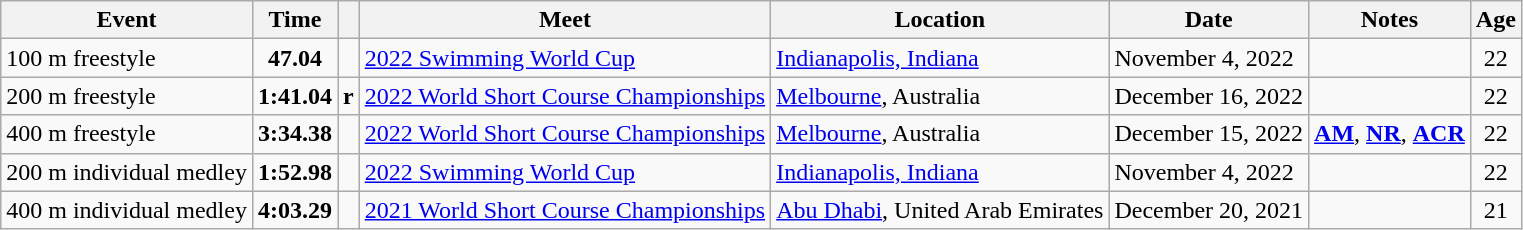<table class="wikitable">
<tr>
<th>Event</th>
<th>Time</th>
<th></th>
<th>Meet</th>
<th>Location</th>
<th>Date</th>
<th>Notes</th>
<th>Age</th>
</tr>
<tr>
<td>100 m freestyle</td>
<td align="center"><strong>47.04</strong></td>
<td></td>
<td><a href='#'>2022 Swimming World Cup</a></td>
<td><a href='#'>Indianapolis, Indiana</a></td>
<td>November 4, 2022</td>
<td></td>
<td align="center">22</td>
</tr>
<tr>
<td>200 m freestyle</td>
<td align="center"><strong>1:41.04</strong></td>
<td><strong>r</strong></td>
<td><a href='#'>2022 World Short Course Championships</a></td>
<td><a href='#'>Melbourne</a>, Australia</td>
<td>December 16, 2022</td>
<td></td>
<td align="center">22</td>
</tr>
<tr>
<td>400 m freestyle</td>
<td align="center"><strong>3:34.38</strong></td>
<td></td>
<td><a href='#'>2022 World Short Course Championships</a></td>
<td><a href='#'>Melbourne</a>, Australia</td>
<td>December 15, 2022</td>
<td><strong><a href='#'>AM</a></strong>, <strong><a href='#'>NR</a></strong>, <strong><a href='#'>ACR</a></strong></td>
<td align="center">22</td>
</tr>
<tr>
<td>200 m individual medley</td>
<td align="center"><strong>1:52.98</strong></td>
<td></td>
<td><a href='#'>2022 Swimming World Cup</a></td>
<td><a href='#'>Indianapolis, Indiana</a></td>
<td>November 4, 2022</td>
<td></td>
<td align="center">22</td>
</tr>
<tr>
<td>400 m individual medley</td>
<td align="center"><strong>4:03.29</strong></td>
<td></td>
<td><a href='#'>2021 World Short Course Championships</a></td>
<td><a href='#'>Abu Dhabi</a>, United Arab Emirates</td>
<td>December 20, 2021</td>
<td></td>
<td align="center">21</td>
</tr>
</table>
